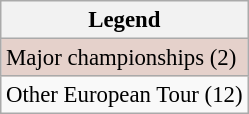<table class="wikitable" style="font-size:95%;">
<tr>
<th>Legend</th>
</tr>
<tr style="background:#e5d1cb;">
<td>Major championships (2)</td>
</tr>
<tr>
<td>Other European Tour (12)</td>
</tr>
</table>
